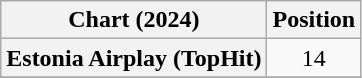<table class="wikitable plainrowheaders sortable" style="text-align:center">
<tr>
<th scope="col">Chart (2024)</th>
<th scope="col">Position</th>
</tr>
<tr>
<th scope="row">Estonia Airplay (TopHit)</th>
<td>14</td>
</tr>
<tr>
</tr>
</table>
